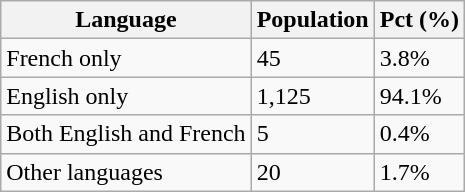<table class="wikitable">
<tr>
<th>Language</th>
<th>Population</th>
<th>Pct (%)</th>
</tr>
<tr>
<td>French only</td>
<td>45</td>
<td>3.8%</td>
</tr>
<tr>
<td>English only</td>
<td>1,125</td>
<td>94.1%</td>
</tr>
<tr>
<td>Both English and French</td>
<td>5</td>
<td>0.4%</td>
</tr>
<tr>
<td>Other languages</td>
<td>20</td>
<td>1.7%</td>
</tr>
</table>
